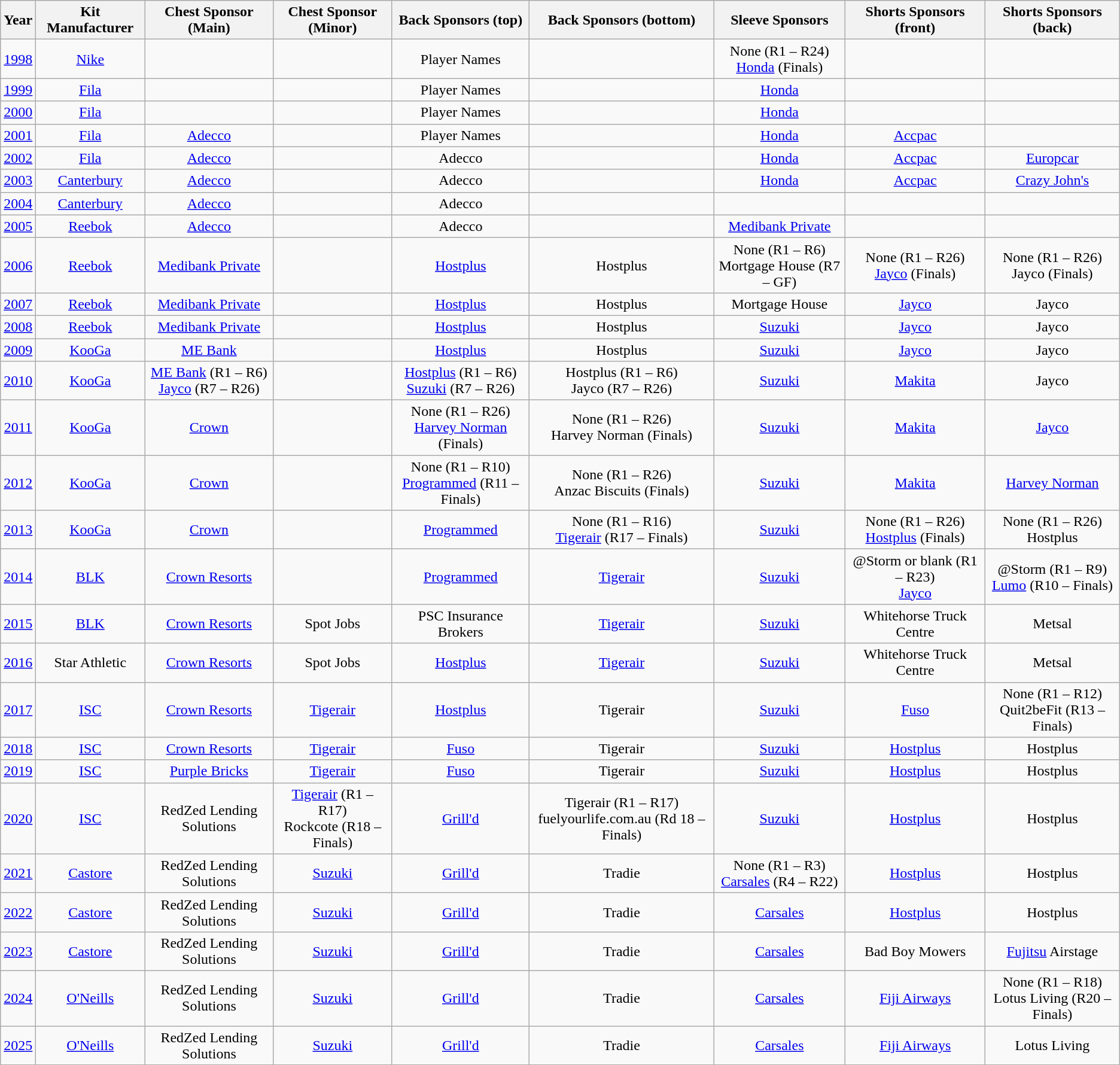<table class="wikitable" style="text-align:center;">
<tr>
<th>Year</th>
<th>Kit Manufacturer</th>
<th>Chest Sponsor (Main)</th>
<th>Chest Sponsor (Minor)</th>
<th>Back Sponsors (top)</th>
<th>Back Sponsors (bottom)</th>
<th>Sleeve Sponsors</th>
<th>Shorts Sponsors (front)</th>
<th>Shorts Sponsors (back)</th>
</tr>
<tr>
<td><a href='#'>1998</a></td>
<td><a href='#'>Nike</a></td>
<td></td>
<td></td>
<td>Player Names</td>
<td></td>
<td>None (R1 – R24) <br> <a href='#'>Honda</a> (Finals)</td>
<td></td>
<td></td>
</tr>
<tr>
<td><a href='#'>1999</a></td>
<td><a href='#'>Fila</a></td>
<td></td>
<td></td>
<td>Player Names</td>
<td></td>
<td><a href='#'>Honda</a></td>
<td></td>
<td></td>
</tr>
<tr>
<td><a href='#'>2000</a></td>
<td><a href='#'>Fila</a></td>
<td></td>
<td></td>
<td>Player Names</td>
<td></td>
<td><a href='#'>Honda</a></td>
<td></td>
<td></td>
</tr>
<tr>
<td><a href='#'>2001</a></td>
<td><a href='#'>Fila</a></td>
<td><a href='#'>Adecco</a></td>
<td></td>
<td>Player Names</td>
<td></td>
<td><a href='#'>Honda</a></td>
<td><a href='#'>Accpac</a></td>
<td></td>
</tr>
<tr>
<td><a href='#'>2002</a></td>
<td><a href='#'>Fila</a></td>
<td><a href='#'>Adecco</a></td>
<td></td>
<td>Adecco</td>
<td></td>
<td><a href='#'>Honda</a></td>
<td><a href='#'>Accpac</a></td>
<td><a href='#'>Europcar</a></td>
</tr>
<tr>
<td><a href='#'>2003</a></td>
<td><a href='#'>Canterbury</a></td>
<td><a href='#'>Adecco</a></td>
<td></td>
<td>Adecco</td>
<td></td>
<td><a href='#'>Honda</a></td>
<td><a href='#'>Accpac</a></td>
<td><a href='#'>Crazy John's</a></td>
</tr>
<tr>
<td><a href='#'>2004</a></td>
<td><a href='#'>Canterbury</a></td>
<td><a href='#'>Adecco</a></td>
<td></td>
<td>Adecco</td>
<td></td>
<td></td>
<td></td>
<td></td>
</tr>
<tr>
<td><a href='#'>2005</a></td>
<td><a href='#'>Reebok</a></td>
<td><a href='#'>Adecco</a></td>
<td></td>
<td>Adecco</td>
<td></td>
<td><a href='#'>Medibank Private</a></td>
<td></td>
<td></td>
</tr>
<tr>
<td><a href='#'>2006</a></td>
<td><a href='#'>Reebok</a></td>
<td><a href='#'>Medibank Private</a></td>
<td></td>
<td><a href='#'>Hostplus</a></td>
<td>Hostplus</td>
<td>None (R1 – R6) <br> Mortgage House (R7 – GF)</td>
<td>None (R1 – R26) <br> <a href='#'>Jayco</a> (Finals)</td>
<td>None (R1 – R26) <br> Jayco (Finals)</td>
</tr>
<tr>
<td><a href='#'>2007</a></td>
<td><a href='#'>Reebok</a></td>
<td><a href='#'>Medibank Private</a></td>
<td></td>
<td><a href='#'>Hostplus</a></td>
<td>Hostplus</td>
<td>Mortgage House</td>
<td><a href='#'>Jayco</a></td>
<td>Jayco</td>
</tr>
<tr>
<td><a href='#'>2008</a></td>
<td><a href='#'>Reebok</a></td>
<td><a href='#'>Medibank Private</a></td>
<td></td>
<td><a href='#'>Hostplus</a></td>
<td>Hostplus</td>
<td><a href='#'>Suzuki</a></td>
<td><a href='#'>Jayco</a></td>
<td>Jayco</td>
</tr>
<tr>
<td><a href='#'>2009</a></td>
<td><a href='#'>KooGa</a></td>
<td><a href='#'>ME Bank</a></td>
<td></td>
<td><a href='#'>Hostplus</a></td>
<td>Hostplus</td>
<td><a href='#'>Suzuki</a></td>
<td><a href='#'>Jayco</a></td>
<td>Jayco</td>
</tr>
<tr>
<td><a href='#'>2010</a></td>
<td><a href='#'>KooGa</a></td>
<td><a href='#'>ME Bank</a> (R1 – R6) <br> <a href='#'>Jayco</a> (R7 – R26)</td>
<td></td>
<td><a href='#'>Hostplus</a> (R1 – R6) <br> <a href='#'>Suzuki</a> (R7 – R26)</td>
<td>Hostplus (R1 – R6) <br> Jayco (R7 – R26)</td>
<td><a href='#'>Suzuki</a></td>
<td><a href='#'>Makita</a></td>
<td>Jayco</td>
</tr>
<tr>
<td><a href='#'>2011</a></td>
<td><a href='#'>KooGa</a></td>
<td><a href='#'>Crown</a></td>
<td></td>
<td>None (R1 – R26) <br> <a href='#'>Harvey Norman</a> (Finals)</td>
<td>None (R1 – R26) <br> Harvey Norman (Finals)</td>
<td><a href='#'>Suzuki</a></td>
<td><a href='#'>Makita</a></td>
<td><a href='#'>Jayco</a></td>
</tr>
<tr>
<td><a href='#'>2012</a></td>
<td><a href='#'>KooGa</a></td>
<td><a href='#'>Crown</a></td>
<td></td>
<td>None (R1 – R10) <br> <a href='#'>Programmed</a> (R11 – Finals)</td>
<td>None (R1 – R26) <br> Anzac Biscuits (Finals)</td>
<td><a href='#'>Suzuki</a></td>
<td><a href='#'>Makita</a></td>
<td><a href='#'>Harvey Norman</a></td>
</tr>
<tr>
<td><a href='#'>2013</a></td>
<td><a href='#'>KooGa</a></td>
<td><a href='#'>Crown</a></td>
<td></td>
<td><a href='#'>Programmed</a></td>
<td>None (R1 – R16) <br> <a href='#'>Tigerair</a> (R17 – Finals)</td>
<td><a href='#'>Suzuki</a></td>
<td>None (R1 – R26) <br> <a href='#'>Hostplus</a> (Finals)</td>
<td>None (R1 – R26) <br> Hostplus</td>
</tr>
<tr>
<td><a href='#'>2014</a></td>
<td><a href='#'>BLK</a></td>
<td><a href='#'>Crown Resorts</a></td>
<td></td>
<td><a href='#'>Programmed</a></td>
<td><a href='#'>Tigerair</a></td>
<td><a href='#'>Suzuki</a></td>
<td>@Storm or blank (R1 – R23) <br> <a href='#'>Jayco</a></td>
<td>@Storm (R1 – R9) <br> <a href='#'>Lumo</a> (R10 – Finals)</td>
</tr>
<tr>
<td><a href='#'>2015</a></td>
<td><a href='#'>BLK</a></td>
<td><a href='#'>Crown Resorts</a></td>
<td>Spot Jobs</td>
<td>PSC Insurance Brokers</td>
<td><a href='#'>Tigerair</a></td>
<td><a href='#'>Suzuki</a></td>
<td>Whitehorse Truck Centre</td>
<td>Metsal</td>
</tr>
<tr>
<td><a href='#'>2016</a></td>
<td>Star Athletic</td>
<td><a href='#'>Crown Resorts</a></td>
<td>Spot Jobs</td>
<td><a href='#'>Hostplus</a></td>
<td><a href='#'>Tigerair</a></td>
<td><a href='#'>Suzuki</a></td>
<td>Whitehorse Truck Centre</td>
<td>Metsal</td>
</tr>
<tr>
<td><a href='#'>2017</a></td>
<td><a href='#'>ISC</a></td>
<td><a href='#'>Crown Resorts</a></td>
<td><a href='#'>Tigerair</a></td>
<td><a href='#'>Hostplus</a></td>
<td>Tigerair</td>
<td><a href='#'>Suzuki</a></td>
<td><a href='#'>Fuso</a></td>
<td>None (R1 – R12) <br> Quit2beFit (R13 – Finals)</td>
</tr>
<tr>
<td><a href='#'>2018</a></td>
<td><a href='#'>ISC</a></td>
<td><a href='#'>Crown Resorts</a></td>
<td><a href='#'>Tigerair</a></td>
<td><a href='#'>Fuso</a></td>
<td>Tigerair</td>
<td><a href='#'>Suzuki</a></td>
<td><a href='#'>Hostplus</a></td>
<td>Hostplus</td>
</tr>
<tr>
<td><a href='#'>2019</a></td>
<td><a href='#'>ISC</a></td>
<td><a href='#'>Purple Bricks</a></td>
<td><a href='#'>Tigerair</a></td>
<td><a href='#'>Fuso</a></td>
<td>Tigerair</td>
<td><a href='#'>Suzuki</a></td>
<td><a href='#'>Hostplus</a></td>
<td>Hostplus</td>
</tr>
<tr>
<td><a href='#'>2020</a></td>
<td><a href='#'>ISC</a></td>
<td>RedZed Lending Solutions</td>
<td><a href='#'>Tigerair</a>  (R1 – R17) <br> Rockcote (R18 – Finals)</td>
<td><a href='#'>Grill'd</a></td>
<td>Tigerair (R1 – R17) <br> fuelyourlife.com.au (Rd 18 – Finals)</td>
<td><a href='#'>Suzuki</a></td>
<td><a href='#'>Hostplus</a></td>
<td>Hostplus</td>
</tr>
<tr>
<td><a href='#'>2021</a></td>
<td><a href='#'>Castore</a></td>
<td>RedZed Lending Solutions</td>
<td><a href='#'>Suzuki</a></td>
<td><a href='#'>Grill'd</a></td>
<td>Tradie</td>
<td>None (R1 – R3) <br> <a href='#'>Carsales</a> (R4 – R22)</td>
<td><a href='#'>Hostplus</a></td>
<td>Hostplus</td>
</tr>
<tr>
<td><a href='#'>2022</a></td>
<td><a href='#'>Castore</a></td>
<td>RedZed Lending Solutions</td>
<td><a href='#'>Suzuki</a></td>
<td><a href='#'>Grill'd</a></td>
<td>Tradie</td>
<td><a href='#'>Carsales</a></td>
<td><a href='#'>Hostplus</a></td>
<td>Hostplus</td>
</tr>
<tr>
<td><a href='#'>2023</a></td>
<td><a href='#'>Castore</a></td>
<td>RedZed Lending Solutions</td>
<td><a href='#'>Suzuki</a></td>
<td><a href='#'>Grill'd</a></td>
<td>Tradie</td>
<td><a href='#'>Carsales</a></td>
<td>Bad Boy Mowers</td>
<td><a href='#'>Fujitsu</a> Airstage</td>
</tr>
<tr>
<td><a href='#'>2024</a></td>
<td><a href='#'>O'Neills</a></td>
<td>RedZed Lending Solutions</td>
<td><a href='#'>Suzuki</a></td>
<td><a href='#'>Grill'd</a></td>
<td>Tradie</td>
<td><a href='#'>Carsales</a></td>
<td><a href='#'>Fiji Airways</a></td>
<td>None (R1 – R18)<br>Lotus Living (R20 – Finals)</td>
</tr>
<tr>
<td><a href='#'>2025</a></td>
<td><a href='#'>O'Neills</a></td>
<td>RedZed Lending Solutions</td>
<td><a href='#'>Suzuki</a></td>
<td><a href='#'>Grill'd</a></td>
<td>Tradie</td>
<td><a href='#'>Carsales</a></td>
<td><a href='#'>Fiji Airways</a></td>
<td>Lotus Living</td>
</tr>
<tr>
</tr>
</table>
